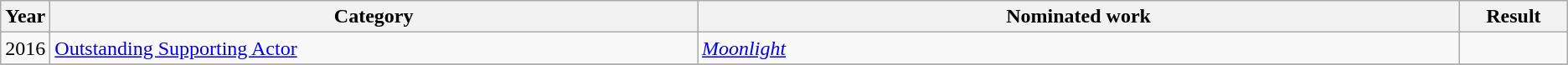<table class=wikitable>
<tr>
<th scope="col" style="width:1em;">Year</th>
<th scope="col" style="width:33em;">Category</th>
<th scope="col" style="width:39em;">Nominated work</th>
<th scope="col" style="width:5em;">Result</th>
</tr>
<tr>
<td>2016</td>
<td><a href='#'>Outstanding Supporting Actor</a></td>
<td><em><a href='#'>Moonlight</a></em></td>
<td></td>
</tr>
<tr>
</tr>
</table>
